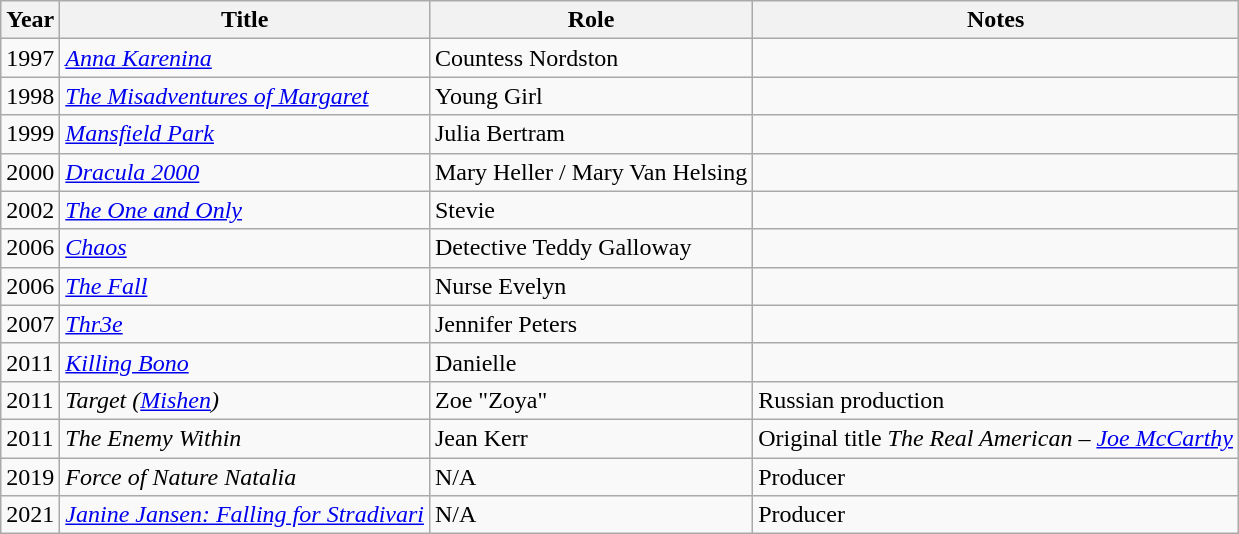<table class="wikitable sortable">
<tr>
<th>Year</th>
<th>Title</th>
<th>Role</th>
<th class="unsortable">Notes</th>
</tr>
<tr>
<td>1997</td>
<td><em><a href='#'>Anna Karenina</a></em></td>
<td>Countess Nordston</td>
<td></td>
</tr>
<tr>
<td>1998</td>
<td><em><a href='#'>The Misadventures of Margaret</a></em></td>
<td>Young Girl</td>
<td></td>
</tr>
<tr>
<td>1999</td>
<td><em><a href='#'>Mansfield Park</a></em></td>
<td>Julia Bertram</td>
<td></td>
</tr>
<tr>
<td>2000</td>
<td><em><a href='#'>Dracula 2000</a></em></td>
<td>Mary Heller / Mary Van Helsing</td>
<td></td>
</tr>
<tr>
<td>2002</td>
<td><em><a href='#'>The One and Only</a></em></td>
<td>Stevie</td>
<td></td>
</tr>
<tr>
<td>2006</td>
<td><em><a href='#'>Chaos</a></em></td>
<td>Detective Teddy Galloway</td>
<td></td>
</tr>
<tr>
<td>2006</td>
<td><em><a href='#'>The Fall</a></em></td>
<td>Nurse Evelyn</td>
<td></td>
</tr>
<tr>
<td>2007</td>
<td><em><a href='#'>Thr3e</a></em></td>
<td>Jennifer Peters</td>
<td></td>
</tr>
<tr>
<td>2011</td>
<td><em><a href='#'>Killing Bono</a></em></td>
<td>Danielle</td>
<td></td>
</tr>
<tr>
<td>2011</td>
<td><em>Target (<a href='#'>Mishen</a>)</em></td>
<td>Zoe "Zoya"</td>
<td>Russian production</td>
</tr>
<tr>
<td>2011</td>
<td><em>The Enemy Within</em></td>
<td>Jean Kerr</td>
<td>Original title <em>The Real American – <a href='#'>Joe McCarthy</a></em></td>
</tr>
<tr>
<td>2019</td>
<td><em>Force of Nature Natalia</em></td>
<td>N/A</td>
<td>Producer</td>
</tr>
<tr>
<td>2021</td>
<td><em><a href='#'>Janine Jansen: Falling for Stradivari</a></em></td>
<td>N/A</td>
<td>Producer</td>
</tr>
</table>
